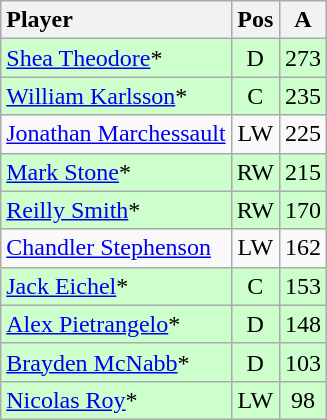<table class="wikitable" style="text-align:center;">
<tr>
<th style="text-align:left;">Player</th>
<th>Pos</th>
<th>A</th>
</tr>
<tr style="background:#cfc;">
<td style="text-align:left;"><a href='#'>Shea Theodore</a>*</td>
<td>D</td>
<td>273</td>
</tr>
<tr style="background:#cfc;">
<td style="text-align:left;"><a href='#'>William Karlsson</a>*</td>
<td>C</td>
<td>235</td>
</tr>
<tr>
<td style="text-align:left;"><a href='#'>Jonathan Marchessault</a></td>
<td>LW</td>
<td>225</td>
</tr>
<tr style="background:#cfc;">
<td style="text-align:left;"><a href='#'>Mark Stone</a>*</td>
<td>RW</td>
<td>215</td>
</tr>
<tr style="background:#cfc;">
<td style="text-align:left;"><a href='#'>Reilly Smith</a>*</td>
<td>RW</td>
<td>170</td>
</tr>
<tr>
<td style="text-align:left;"><a href='#'>Chandler Stephenson</a></td>
<td>LW</td>
<td>162</td>
</tr>
<tr style="background:#cfc;">
<td style="text-align:left;"><a href='#'>Jack Eichel</a>*</td>
<td>C</td>
<td>153</td>
</tr>
<tr style="background:#cfc;">
<td style="text-align:left;"><a href='#'>Alex Pietrangelo</a>*</td>
<td>D</td>
<td>148</td>
</tr>
<tr style="background:#cfc;">
<td style="text-align:left;"><a href='#'>Brayden McNabb</a>*</td>
<td>D</td>
<td>103</td>
</tr>
<tr style="background:#cfc;">
<td style="text-align:left;"><a href='#'>Nicolas Roy</a>*</td>
<td>LW</td>
<td>98</td>
</tr>
</table>
